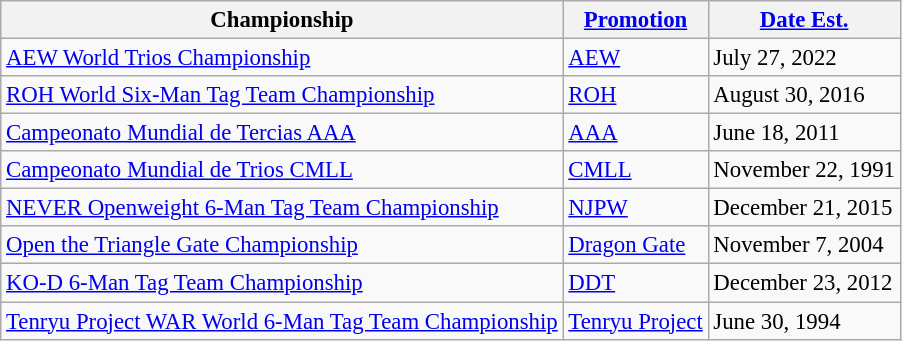<table class="wikitable sortable" style="font-size: 95%;">
<tr>
<th>Championship</th>
<th><a href='#'>Promotion</a></th>
<th><a href='#'>Date Est.</a></th>
</tr>
<tr>
<td><a href='#'>AEW World Trios Championship</a></td>
<td><a href='#'>AEW</a> </td>
<td>July 27, 2022</td>
</tr>
<tr>
<td><a href='#'>ROH World Six-Man Tag Team Championship</a></td>
<td><a href='#'>ROH</a> </td>
<td>August 30, 2016</td>
</tr>
<tr>
<td><a href='#'>Campeonato Mundial de Tercias AAA</a></td>
<td><a href='#'>AAA</a> </td>
<td>June 18, 2011</td>
</tr>
<tr>
<td><a href='#'>Campeonato Mundial de Trios CMLL</a></td>
<td><a href='#'>CMLL</a> </td>
<td>November 22, 1991</td>
</tr>
<tr>
<td><a href='#'>NEVER Openweight 6-Man Tag Team Championship</a></td>
<td><a href='#'>NJPW</a> </td>
<td>December 21, 2015</td>
</tr>
<tr>
<td><a href='#'>Open the Triangle Gate Championship</a></td>
<td><a href='#'>Dragon Gate</a> </td>
<td>November 7, 2004</td>
</tr>
<tr>
<td><a href='#'>KO-D 6-Man Tag Team Championship</a></td>
<td><a href='#'>DDT</a> </td>
<td>December 23, 2012</td>
</tr>
<tr>
<td><a href='#'>Tenryu Project WAR World 6-Man Tag Team Championship</a></td>
<td><a href='#'>Tenryu Project</a> </td>
<td>June 30, 1994</td>
</tr>
</table>
